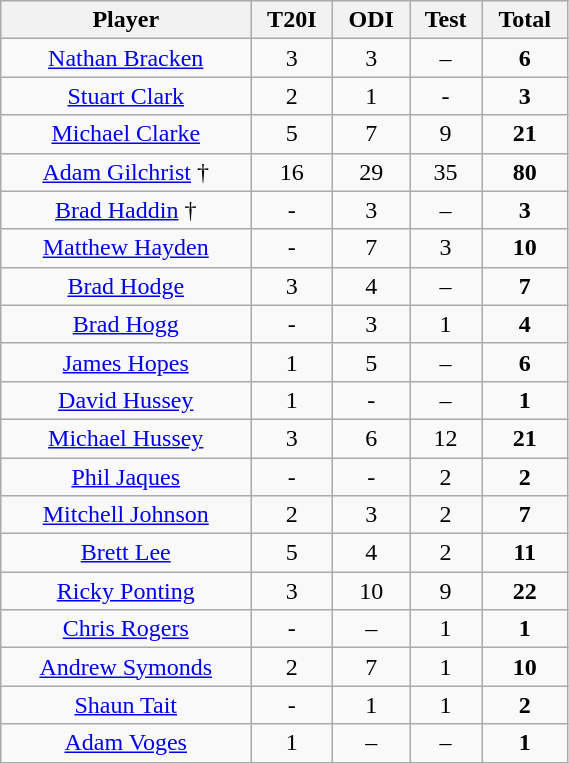<table class="wikitable" width=30%>
<tr align=center>
<th>Player</th>
<th>T20I</th>
<th>ODI</th>
<th>Test</th>
<th>Total</th>
</tr>
<tr align=center>
<td><a href='#'>Nathan Bracken</a></td>
<td>3</td>
<td>3</td>
<td>–</td>
<td><strong>6</strong></td>
</tr>
<tr align=center>
<td><a href='#'>Stuart Clark</a></td>
<td>2</td>
<td>1</td>
<td>-</td>
<td><strong>3</strong></td>
</tr>
<tr align=center>
<td><a href='#'>Michael Clarke</a></td>
<td>5</td>
<td>7</td>
<td>9</td>
<td><strong>21</strong></td>
</tr>
<tr align=center>
<td><a href='#'>Adam Gilchrist</a> †</td>
<td>16</td>
<td>29</td>
<td>35</td>
<td><strong>80</strong></td>
</tr>
<tr align=center>
<td><a href='#'>Brad Haddin</a> †</td>
<td>-</td>
<td>3</td>
<td>–</td>
<td><strong>3</strong></td>
</tr>
<tr align=center>
<td><a href='#'>Matthew Hayden</a></td>
<td>-</td>
<td>7</td>
<td>3</td>
<td><strong>10</strong></td>
</tr>
<tr align=center>
<td><a href='#'>Brad Hodge</a></td>
<td>3</td>
<td>4</td>
<td>–</td>
<td><strong>7</strong></td>
</tr>
<tr align=center>
<td><a href='#'>Brad Hogg</a></td>
<td>-</td>
<td>3</td>
<td>1</td>
<td><strong>4</strong></td>
</tr>
<tr align=center>
<td><a href='#'>James Hopes</a></td>
<td>1</td>
<td>5</td>
<td>–</td>
<td><strong>6</strong></td>
</tr>
<tr align=center>
<td><a href='#'>David Hussey</a></td>
<td>1</td>
<td>-</td>
<td>–</td>
<td><strong>1</strong></td>
</tr>
<tr align=center>
<td><a href='#'>Michael Hussey</a></td>
<td>3</td>
<td>6</td>
<td>12</td>
<td><strong>21</strong></td>
</tr>
<tr align=center>
<td><a href='#'>Phil Jaques</a></td>
<td>-</td>
<td>-</td>
<td>2</td>
<td><strong>2</strong></td>
</tr>
<tr align=center>
<td><a href='#'>Mitchell Johnson</a></td>
<td>2</td>
<td>3</td>
<td>2</td>
<td><strong>7</strong></td>
</tr>
<tr align=center>
<td><a href='#'>Brett Lee</a></td>
<td>5</td>
<td>4</td>
<td>2</td>
<td><strong>11</strong></td>
</tr>
<tr align=center>
<td><a href='#'>Ricky Ponting</a></td>
<td>3</td>
<td>10</td>
<td>9</td>
<td><strong>22</strong></td>
</tr>
<tr align=center>
<td><a href='#'>Chris Rogers</a></td>
<td>-</td>
<td>–</td>
<td>1</td>
<td><strong>1</strong></td>
</tr>
<tr align=center>
<td><a href='#'>Andrew Symonds</a></td>
<td>2</td>
<td>7</td>
<td>1</td>
<td><strong>10</strong></td>
</tr>
<tr align=center>
<td><a href='#'>Shaun Tait</a></td>
<td>-</td>
<td>1</td>
<td>1</td>
<td><strong>2</strong></td>
</tr>
<tr align=center>
<td><a href='#'>Adam Voges</a></td>
<td>1</td>
<td>–</td>
<td>–</td>
<td><strong>1</strong></td>
</tr>
</table>
